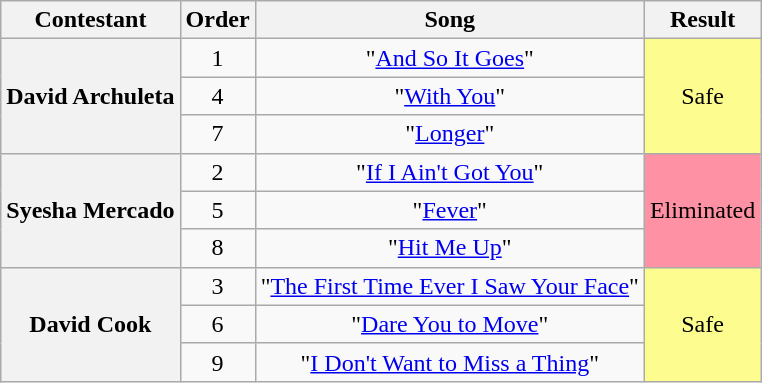<table class="wikitable unsortable" style="text-align:center;">
<tr>
<th scope="col">Contestant</th>
<th scope="col">Order</th>
<th scope="col">Song</th>
<th scope="col">Result</th>
</tr>
<tr>
<th scope="row" rowspan="3">David Archuleta</th>
<td>1</td>
<td>"<a href='#'>And So It Goes</a>"</td>
<td rowspan="3" style="background:#FDFC8F">Safe</td>
</tr>
<tr>
<td>4</td>
<td>"<a href='#'>With You</a>"</td>
</tr>
<tr>
<td>7</td>
<td>"<a href='#'>Longer</a>"</td>
</tr>
<tr>
<th scope="row" rowspan="3">Syesha Mercado</th>
<td>2</td>
<td>"<a href='#'>If I Ain't Got You</a>"</td>
<td rowspan="3" bgcolor="FF91A4">Eliminated</td>
</tr>
<tr>
<td>5</td>
<td>"<a href='#'>Fever</a>"</td>
</tr>
<tr>
<td>8</td>
<td>"<a href='#'>Hit Me Up</a>"</td>
</tr>
<tr>
<th scope="row" rowspan="3">David Cook</th>
<td>3</td>
<td>"<a href='#'>The First Time Ever I Saw Your Face</a>"</td>
<td rowspan="3" style="background:#FDFC8F">Safe</td>
</tr>
<tr>
<td>6</td>
<td>"<a href='#'>Dare You to Move</a>"</td>
</tr>
<tr>
<td>9</td>
<td>"<a href='#'>I Don't Want to Miss a Thing</a>"</td>
</tr>
</table>
